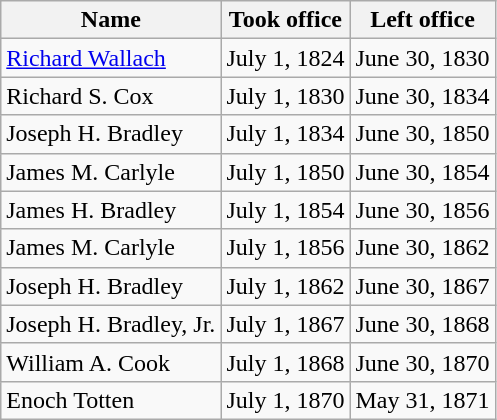<table class="wikitable">
<tr>
<th>Name</th>
<th>Took office</th>
<th>Left office</th>
</tr>
<tr>
<td><a href='#'>Richard Wallach</a></td>
<td>July 1, 1824</td>
<td>June 30, 1830</td>
</tr>
<tr>
<td>Richard S. Cox</td>
<td>July 1, 1830</td>
<td>June 30, 1834</td>
</tr>
<tr>
<td>Joseph H. Bradley</td>
<td>July 1, 1834</td>
<td>June 30, 1850</td>
</tr>
<tr>
<td>James M. Carlyle</td>
<td>July 1, 1850</td>
<td>June 30, 1854</td>
</tr>
<tr>
<td>James H. Bradley</td>
<td>July 1, 1854</td>
<td>June 30, 1856</td>
</tr>
<tr>
<td>James M. Carlyle</td>
<td>July 1, 1856</td>
<td>June 30, 1862</td>
</tr>
<tr>
<td>Joseph H. Bradley</td>
<td>July 1, 1862</td>
<td>June 30, 1867</td>
</tr>
<tr>
<td>Joseph H. Bradley, Jr.</td>
<td>July 1, 1867</td>
<td>June 30, 1868</td>
</tr>
<tr>
<td>William A. Cook</td>
<td>July 1, 1868</td>
<td>June 30, 1870</td>
</tr>
<tr>
<td>Enoch Totten</td>
<td>July 1, 1870</td>
<td>May 31, 1871</td>
</tr>
</table>
